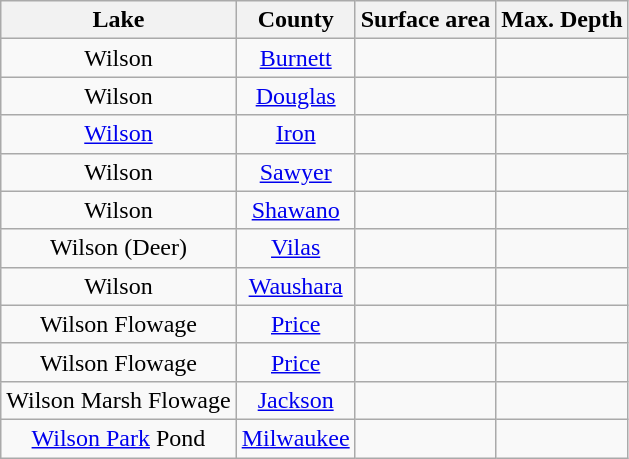<table class="wikitable" style="text-align:center"; border="5">
<tr>
<th>Lake</th>
<th>County</th>
<th>Surface area</th>
<th>Max. Depth</th>
</tr>
<tr>
<td>Wilson</td>
<td><a href='#'>Burnett</a></td>
<td></td>
<td></td>
</tr>
<tr>
<td>Wilson</td>
<td><a href='#'>Douglas</a></td>
<td></td>
<td></td>
</tr>
<tr>
<td><a href='#'>Wilson</a></td>
<td><a href='#'>Iron</a></td>
<td></td>
<td></td>
</tr>
<tr>
<td>Wilson</td>
<td><a href='#'>Sawyer</a></td>
<td></td>
<td></td>
</tr>
<tr>
<td>Wilson</td>
<td><a href='#'>Shawano</a></td>
<td></td>
<td></td>
</tr>
<tr>
<td>Wilson (Deer)</td>
<td><a href='#'>Vilas</a></td>
<td></td>
<td></td>
</tr>
<tr>
<td>Wilson</td>
<td><a href='#'>Waushara</a></td>
<td></td>
<td></td>
</tr>
<tr>
<td>Wilson Flowage</td>
<td><a href='#'>Price</a></td>
<td></td>
<td></td>
</tr>
<tr>
<td>Wilson Flowage</td>
<td><a href='#'>Price</a></td>
<td></td>
<td></td>
</tr>
<tr>
<td>Wilson Marsh Flowage</td>
<td><a href='#'>Jackson</a></td>
<td></td>
<td></td>
</tr>
<tr>
<td><a href='#'>Wilson Park</a> Pond</td>
<td><a href='#'>Milwaukee</a></td>
<td></td>
<td></td>
</tr>
</table>
